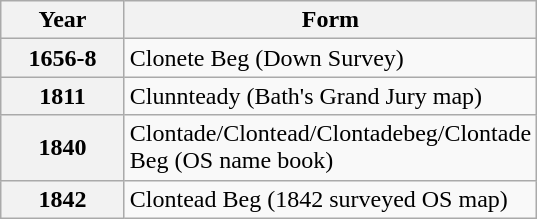<table class="wikitable" style="margin:0 0 0 3em; border:1px solid darkgrey;">
<tr>
<th style="width:75px;">Year</th>
<th style="width:200px;">Form</th>
</tr>
<tr>
<th>1656-8</th>
<td>Clonete Beg (Down Survey)</td>
</tr>
<tr>
<th>1811</th>
<td>Clunnteady (Bath's Grand Jury map)</td>
</tr>
<tr>
<th>1840</th>
<td>Clontade/Clontead/Clontadebeg/Clontade Beg (OS name book)</td>
</tr>
<tr>
<th>1842</th>
<td>Clontead Beg (1842 surveyed OS map)</td>
</tr>
</table>
